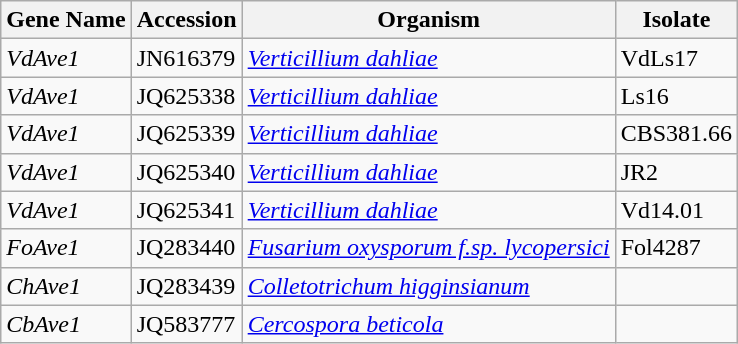<table class="wikitable">
<tr>
<th>Gene Name</th>
<th>Accession</th>
<th>Organism</th>
<th>Isolate</th>
</tr>
<tr>
<td><em>VdAve1</em></td>
<td>JN616379</td>
<td><em><a href='#'>Verticillium dahliae</a></em></td>
<td>VdLs17</td>
</tr>
<tr>
<td><em>VdAve1</em></td>
<td>JQ625338</td>
<td><em><a href='#'>Verticillium dahliae</a></em></td>
<td>Ls16</td>
</tr>
<tr>
<td><em>VdAve1</em></td>
<td>JQ625339</td>
<td><em><a href='#'>Verticillium dahliae</a></em></td>
<td>CBS381.66</td>
</tr>
<tr>
<td><em>VdAve1</em></td>
<td>JQ625340</td>
<td><em><a href='#'>Verticillium dahliae</a></em></td>
<td>JR2</td>
</tr>
<tr>
<td><em>VdAve1</em></td>
<td>JQ625341</td>
<td><em><a href='#'>Verticillium dahliae</a></em></td>
<td>Vd14.01</td>
</tr>
<tr>
<td><em>FoAve1</em></td>
<td>JQ283440</td>
<td><em><a href='#'>Fusarium oxysporum f.sp. lycopersici</a></em></td>
<td>Fol4287</td>
</tr>
<tr>
<td><em>ChAve1</em></td>
<td>JQ283439</td>
<td><em><a href='#'>Colletotrichum higginsianum</a></em></td>
<td></td>
</tr>
<tr>
<td><em>CbAve1</em></td>
<td>JQ583777</td>
<td><em><a href='#'>Cercospora beticola</a></em></td>
<td></td>
</tr>
</table>
